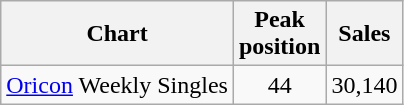<table class="wikitable">
<tr>
<th>Chart</th>
<th>Peak<br>position</th>
<th>Sales</th>
</tr>
<tr>
<td><a href='#'>Oricon</a> Weekly Singles</td>
<td align="center">44 </td>
<td align="center">30,140</td>
</tr>
</table>
